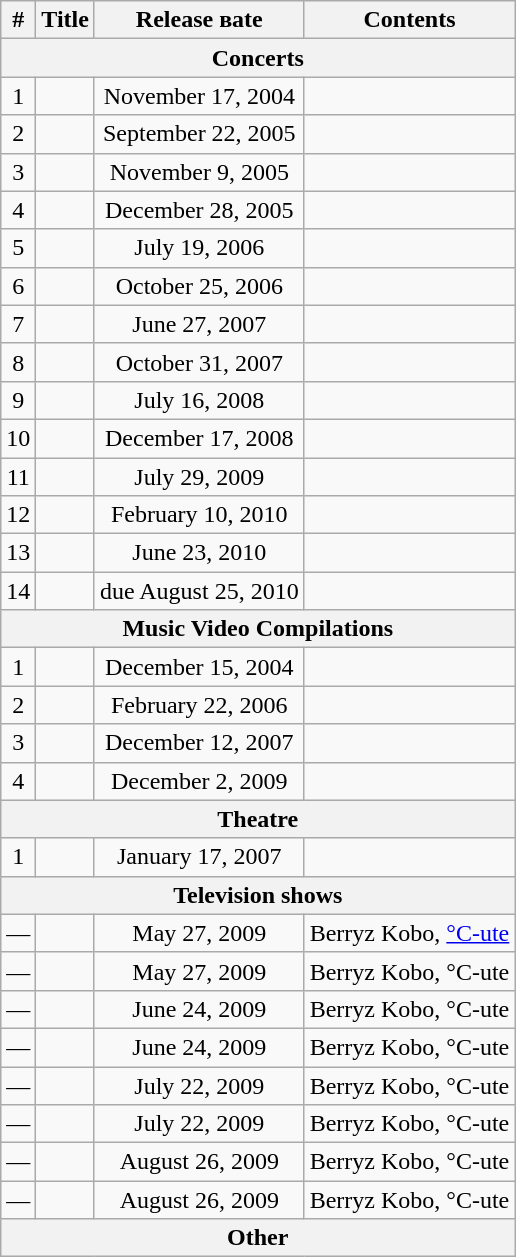<table class="wikitable" style="text-align:center">
<tr>
<th>#</th>
<th>Title</th>
<th>Release вate</th>
<th>Contents</th>
</tr>
<tr>
<th colspan="4">Concerts</th>
</tr>
<tr>
<td>1</td>
<td></td>
<td>November 17, 2004</td>
<td align="left"></td>
</tr>
<tr>
<td>2</td>
<td></td>
<td>September 22, 2005</td>
<td></td>
</tr>
<tr>
<td>3</td>
<td></td>
<td>November 9, 2005</td>
<td></td>
</tr>
<tr>
<td>4</td>
<td></td>
<td>December 28, 2005</td>
<td></td>
</tr>
<tr>
<td>5</td>
<td></td>
<td>July 19, 2006</td>
<td></td>
</tr>
<tr>
<td>6</td>
<td></td>
<td>October 25, 2006</td>
<td></td>
</tr>
<tr>
<td>7</td>
<td></td>
<td>June 27, 2007</td>
<td></td>
</tr>
<tr>
<td>8</td>
<td></td>
<td>October 31, 2007</td>
<td></td>
</tr>
<tr>
<td>9</td>
<td></td>
<td>July 16, 2008</td>
<td></td>
</tr>
<tr>
<td>10</td>
<td></td>
<td>December 17, 2008</td>
<td></td>
</tr>
<tr>
<td>11</td>
<td></td>
<td>July 29, 2009</td>
<td></td>
</tr>
<tr>
<td>12</td>
<td></td>
<td>February 10, 2010</td>
<td></td>
</tr>
<tr>
<td>13</td>
<td></td>
<td>June 23, 2010</td>
<td></td>
</tr>
<tr>
<td>14</td>
<td></td>
<td>due August 25, 2010</td>
<td></td>
</tr>
<tr>
<th colspan="4">Music Video Compilations</th>
</tr>
<tr>
<td>1</td>
<td></td>
<td>December 15, 2004</td>
<td align="left"></td>
</tr>
<tr>
<td>2</td>
<td></td>
<td>February 22, 2006</td>
<td></td>
</tr>
<tr>
<td>3</td>
<td></td>
<td>December 12, 2007</td>
<td></td>
</tr>
<tr>
<td>4</td>
<td></td>
<td>December 2, 2009</td>
<td></td>
</tr>
<tr>
<th colspan="4">Theatre</th>
</tr>
<tr>
<td>1</td>
<td></td>
<td>January 17, 2007</td>
<td></td>
</tr>
<tr>
<th colspan="4">Television shows</th>
</tr>
<tr>
<td>—</td>
<td></td>
<td>May 27, 2009</td>
<td align="left">Berryz Kobo, <a href='#'>°C-ute</a></td>
</tr>
<tr>
<td>—</td>
<td></td>
<td>May 27, 2009</td>
<td align="left">Berryz Kobo, °C-ute</td>
</tr>
<tr>
<td>—</td>
<td></td>
<td>June 24, 2009</td>
<td align="left">Berryz Kobo, °C-ute</td>
</tr>
<tr>
<td>—</td>
<td></td>
<td>June 24, 2009</td>
<td align="left">Berryz Kobo, °C-ute</td>
</tr>
<tr>
<td>—</td>
<td></td>
<td>July 22, 2009</td>
<td align="left">Berryz Kobo, °C-ute</td>
</tr>
<tr>
<td>—</td>
<td></td>
<td>July 22, 2009</td>
<td align="left">Berryz Kobo, °C-ute</td>
</tr>
<tr>
<td>—</td>
<td></td>
<td>August 26, 2009</td>
<td align="left">Berryz Kobo, °C-ute</td>
</tr>
<tr>
<td>—</td>
<td></td>
<td>August 26, 2009</td>
<td align="left">Berryz Kobo, °C-ute</td>
</tr>
<tr>
<th colspan="4">Other</th>
</tr>
</table>
